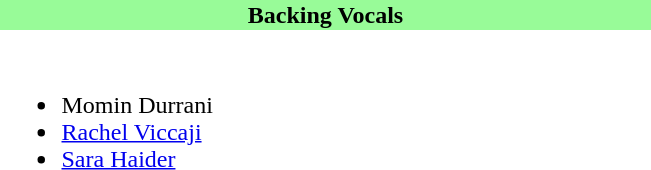<table style="border-spacing: 6px; border: 0px;">
<tr>
<th style="color:black; width:27em; background:#98FB98; text-align:center">Backing Vocals</th>
</tr>
<tr>
<td colspan="2"><br><ul><li>Momin Durrani</li><li><a href='#'>Rachel Viccaji</a></li><li><a href='#'>Sara Haider</a></li></ul></td>
</tr>
</table>
